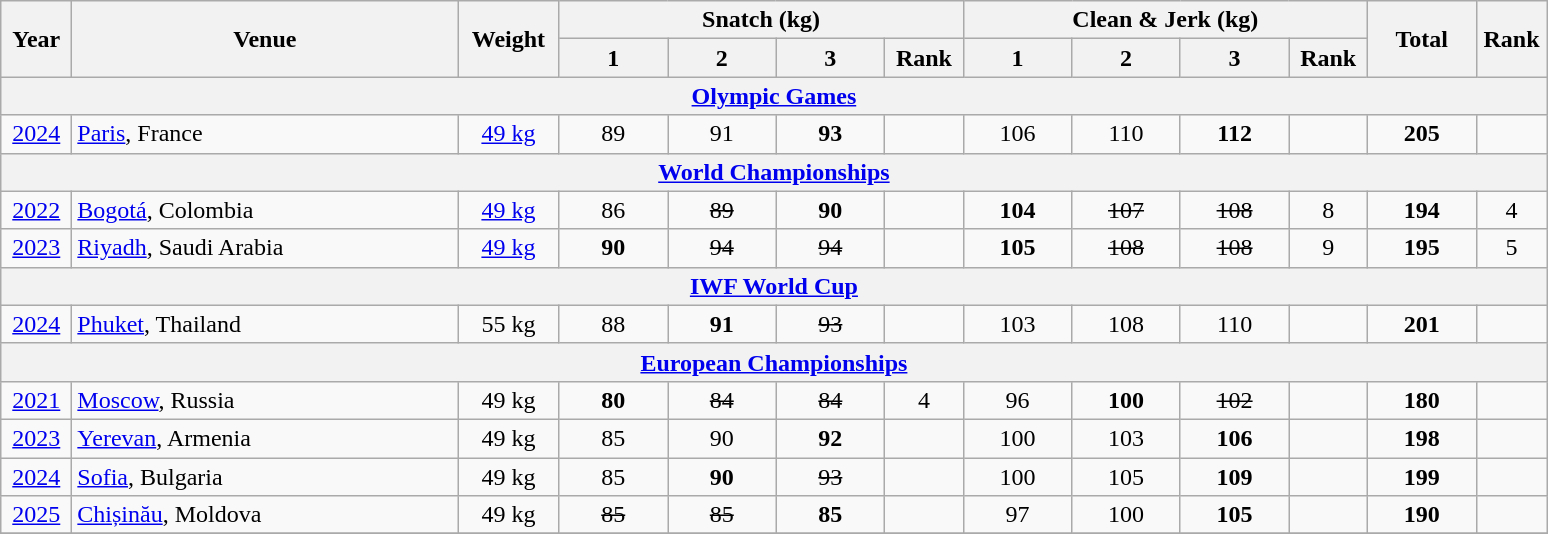<table class = "wikitable" style="text-align:center;">
<tr>
<th rowspan=2 width=40>Year</th>
<th rowspan=2 width=250>Venue</th>
<th rowspan=2 width=60>Weight</th>
<th colspan=4>Snatch (kg)</th>
<th colspan=4>Clean & Jerk (kg)</th>
<th rowspan=2 width=65>Total</th>
<th rowspan=2 width=40>Rank</th>
</tr>
<tr>
<th width=65>1</th>
<th width=65>2</th>
<th width=65>3</th>
<th width=45>Rank</th>
<th width=65>1</th>
<th width=65>2</th>
<th width=65>3</th>
<th width=45>Rank</th>
</tr>
<tr>
<th colspan=13><a href='#'>Olympic Games</a></th>
</tr>
<tr>
<td><a href='#'>2024</a></td>
<td align=left><a href='#'>Paris</a>, France</td>
<td><a href='#'>49 kg</a></td>
<td>89</td>
<td>91</td>
<td><strong>93</strong></td>
<td></td>
<td>106</td>
<td>110</td>
<td><strong>112</strong></td>
<td></td>
<td><strong>205</strong></td>
<td></td>
</tr>
<tr>
<th colspan=13><a href='#'>World Championships</a></th>
</tr>
<tr>
<td><a href='#'>2022</a></td>
<td align=left><a href='#'>Bogotá</a>, Colombia</td>
<td><a href='#'>49 kg</a></td>
<td>86</td>
<td><s>89</s></td>
<td><strong>90</strong></td>
<td></td>
<td><strong>104</strong></td>
<td><s>107</s></td>
<td><s>108</s></td>
<td>8</td>
<td><strong>194</strong></td>
<td>4</td>
</tr>
<tr>
<td><a href='#'>2023</a></td>
<td align=left><a href='#'>Riyadh</a>, Saudi Arabia</td>
<td><a href='#'>49 kg</a></td>
<td><strong>90</strong></td>
<td><s>94</s></td>
<td><s>94</s></td>
<td></td>
<td><strong>105</strong></td>
<td><s>108</s></td>
<td><s>108</s></td>
<td>9</td>
<td><strong>195</strong></td>
<td>5</td>
</tr>
<tr>
<th colspan=13><a href='#'>IWF World Cup</a></th>
</tr>
<tr>
<td><a href='#'>2024</a></td>
<td align=left><a href='#'>Phuket</a>, Thailand</td>
<td>55 kg</td>
<td>88</td>
<td><strong>91</strong></td>
<td><s>93</s></td>
<td></td>
<td>103</td>
<td>108</td>
<td>110</td>
<td></td>
<td><strong>201</strong></td>
<td></td>
</tr>
<tr 1>
<th colspan=13><a href='#'>European Championships</a></th>
</tr>
<tr>
<td><a href='#'>2021</a></td>
<td align=left><a href='#'>Moscow</a>, Russia</td>
<td>49 kg</td>
<td><strong>80</strong></td>
<td><s>84</s></td>
<td><s>84</s></td>
<td>4</td>
<td>96</td>
<td><strong>100</strong></td>
<td><s>102</s></td>
<td></td>
<td><strong>180</strong></td>
<td></td>
</tr>
<tr>
<td><a href='#'>2023</a></td>
<td align=left><a href='#'>Yerevan</a>, Armenia</td>
<td>49 kg</td>
<td>85</td>
<td>90</td>
<td><strong>92</strong></td>
<td></td>
<td>100</td>
<td>103</td>
<td><strong>106</strong></td>
<td></td>
<td><strong>198</strong></td>
<td></td>
</tr>
<tr>
<td><a href='#'>2024</a></td>
<td align=left><a href='#'>Sofia</a>, Bulgaria</td>
<td>49 kg</td>
<td>85</td>
<td><strong>90</strong></td>
<td><s>93</s></td>
<td></td>
<td>100</td>
<td>105</td>
<td><strong>109</strong></td>
<td></td>
<td><strong>199</strong></td>
<td></td>
</tr>
<tr>
<td><a href='#'>2025</a></td>
<td align=left><a href='#'>Chișinău</a>, Moldova</td>
<td>49 kg</td>
<td><s>85</s></td>
<td><s>85</s></td>
<td><strong>85</strong></td>
<td></td>
<td>97</td>
<td>100</td>
<td><strong>105</strong></td>
<td></td>
<td><strong>190</strong></td>
<td></td>
</tr>
<tr>
</tr>
</table>
